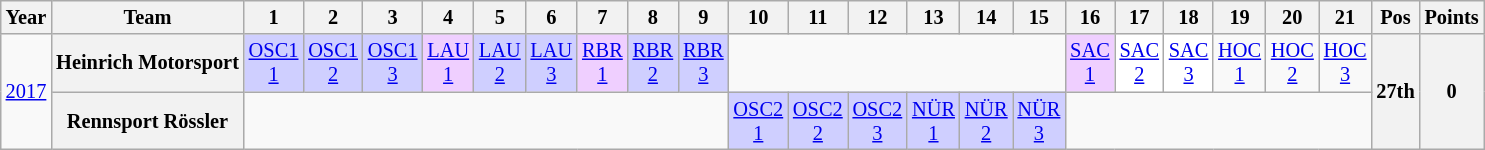<table class="wikitable" style="text-align:center; font-size:85%">
<tr>
<th>Year</th>
<th>Team</th>
<th>1</th>
<th>2</th>
<th>3</th>
<th>4</th>
<th>5</th>
<th>6</th>
<th>7</th>
<th>8</th>
<th>9</th>
<th>10</th>
<th>11</th>
<th>12</th>
<th>13</th>
<th>14</th>
<th>15</th>
<th>16</th>
<th>17</th>
<th>18</th>
<th>19</th>
<th>20</th>
<th>21</th>
<th>Pos</th>
<th>Points</th>
</tr>
<tr>
<td rowspan=2><a href='#'>2017</a></td>
<th nowrap>Heinrich Motorsport</th>
<td style="background:#CFCFFF"><a href='#'>OSC1<br>1</a><br></td>
<td style="background:#CFCFFF"><a href='#'>OSC1<br>2</a><br></td>
<td style="background:#CFCFFF"><a href='#'>OSC1<br>3</a><br></td>
<td style="background:#EFCFFF"><a href='#'>LAU<br>1</a><br></td>
<td style="background:#CFCFFF"><a href='#'>LAU<br>2</a><br></td>
<td style="background:#CFCFFF"><a href='#'>LAU<br>3</a><br></td>
<td style="background:#EFCFFF"><a href='#'>RBR<br>1</a><br></td>
<td style="background:#CFCFFF"><a href='#'>RBR<br>2</a><br></td>
<td style="background:#CFCFFF"><a href='#'>RBR<br>3</a><br></td>
<td colspan=6></td>
<td style="background:#EFCFFF"><a href='#'>SAC<br>1</a><br></td>
<td style="background:#FFFFFF"><a href='#'>SAC<br>2</a><br></td>
<td style="background:#FFFFFF"><a href='#'>SAC<br>3</a><br></td>
<td><a href='#'>HOC<br>1</a></td>
<td><a href='#'>HOC<br>2</a></td>
<td><a href='#'>HOC<br>3</a></td>
<th rowspan=2>27th</th>
<th rowspan=2>0</th>
</tr>
<tr>
<th nowrap>Rennsport Rössler</th>
<td colspan=9></td>
<td style="background:#CFCFFF"><a href='#'>OSC2<br>1</a><br></td>
<td style="background:#CFCFFF"><a href='#'>OSC2<br>2</a><br></td>
<td style="background:#CFCFFF"><a href='#'>OSC2<br>3</a><br></td>
<td style="background:#CFCFFF"><a href='#'>NÜR<br>1</a><br></td>
<td style="background:#CFCFFF"><a href='#'>NÜR<br>2</a><br></td>
<td style="background:#CFCFFF"><a href='#'>NÜR<br>3</a><br></td>
<td colspan=6></td>
</tr>
</table>
